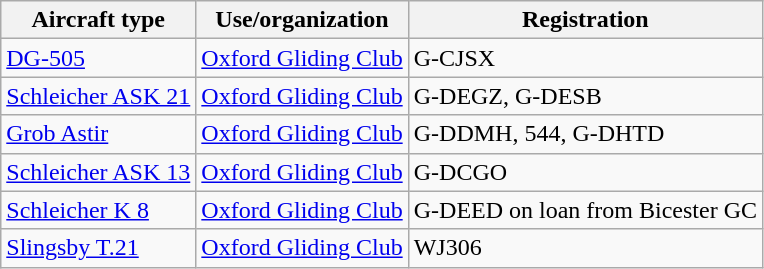<table class="wikitable">
<tr>
<th>Aircraft type</th>
<th>Use/organization</th>
<th>Registration</th>
</tr>
<tr>
<td><a href='#'>DG-505</a></td>
<td><a href='#'>Oxford Gliding Club</a></td>
<td>G-CJSX</td>
</tr>
<tr>
<td><a href='#'>Schleicher ASK 21</a></td>
<td><a href='#'>Oxford Gliding Club</a></td>
<td>G-DEGZ, G-DESB</td>
</tr>
<tr>
<td><a href='#'>Grob Astir</a></td>
<td><a href='#'>Oxford Gliding Club</a></td>
<td>G-DDMH, 544, G-DHTD</td>
</tr>
<tr>
<td><a href='#'>Schleicher ASK 13</a></td>
<td><a href='#'>Oxford Gliding Club</a></td>
<td>G-DCGO</td>
</tr>
<tr>
<td><a href='#'>Schleicher K 8</a></td>
<td><a href='#'>Oxford Gliding Club</a></td>
<td>G-DEED on loan from Bicester GC</td>
</tr>
<tr>
<td><a href='#'>Slingsby T.21</a></td>
<td><a href='#'>Oxford Gliding Club</a></td>
<td>WJ306</td>
</tr>
</table>
